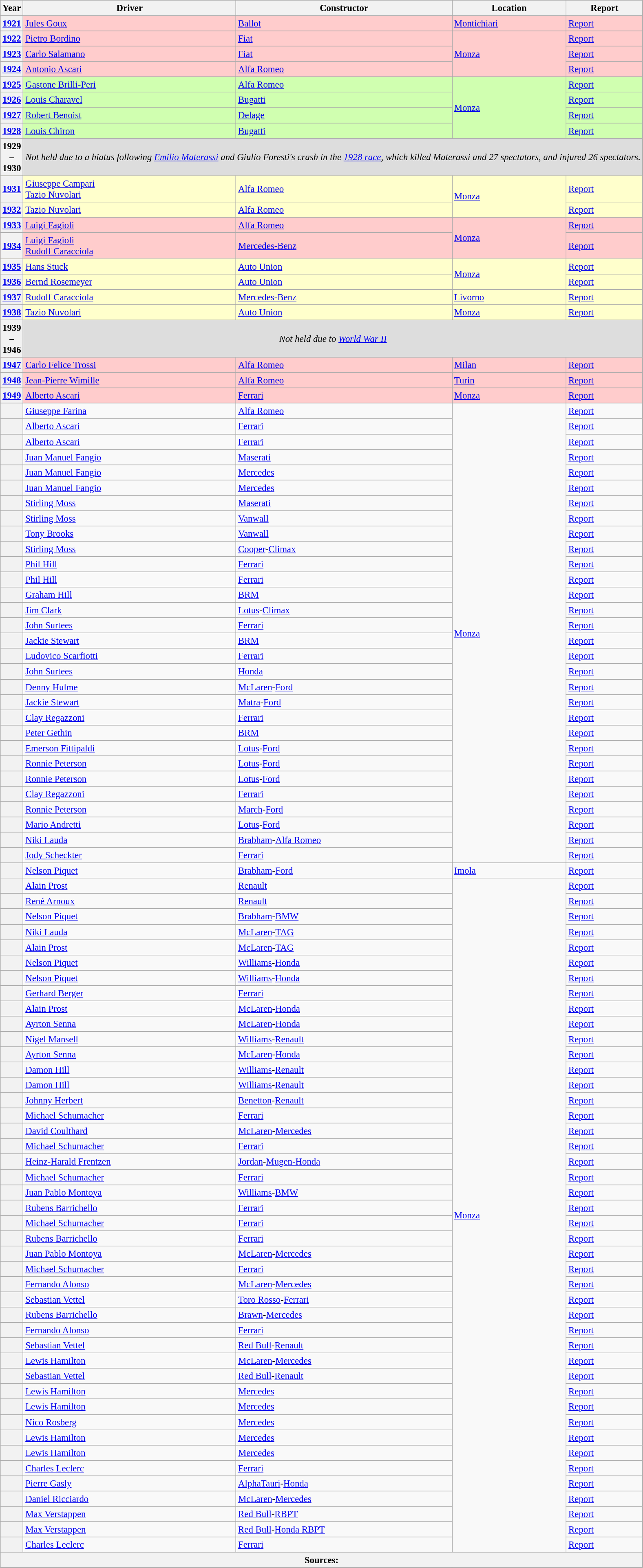<table class="wikitable" style="font-size: 95%;">
<tr>
<th>Year</th>
<th>Driver</th>
<th>Constructor</th>
<th>Location</th>
<th>Report</th>
</tr>
<tr style="background:#FFCCCC;">
<th><a href='#'>1921</a></th>
<td> <a href='#'>Jules Goux</a></td>
<td><a href='#'>Ballot</a></td>
<td><a href='#'>Montichiari</a></td>
<td><a href='#'>Report</a></td>
</tr>
<tr style="background:#FFCCCC;">
<th><a href='#'>1922</a></th>
<td> <a href='#'>Pietro Bordino</a></td>
<td><a href='#'>Fiat</a></td>
<td rowspan="3"><a href='#'>Monza</a></td>
<td><a href='#'>Report</a></td>
</tr>
<tr style="background:#FFCCCC;">
<th><a href='#'>1923</a></th>
<td> <a href='#'>Carlo Salamano</a></td>
<td><a href='#'>Fiat</a></td>
<td><a href='#'>Report</a></td>
</tr>
<tr style="background:#FFCCCC;">
<th><a href='#'>1924</a></th>
<td> <a href='#'>Antonio Ascari</a></td>
<td><a href='#'>Alfa Romeo</a></td>
<td><a href='#'>Report</a></td>
</tr>
<tr style="background:#D0FFB0;">
<th><a href='#'>1925</a></th>
<td> <a href='#'>Gastone Brilli-Peri</a></td>
<td><a href='#'>Alfa Romeo</a></td>
<td rowspan="4"><a href='#'>Monza</a></td>
<td><a href='#'>Report</a></td>
</tr>
<tr style="background:#D0FFB0;">
<th><a href='#'>1926</a></th>
<td> <a href='#'>Louis Charavel</a></td>
<td><a href='#'>Bugatti</a></td>
<td><a href='#'>Report</a></td>
</tr>
<tr style="background:#D0FFB0;">
<th><a href='#'>1927</a></th>
<td> <a href='#'>Robert Benoist</a></td>
<td><a href='#'>Delage</a></td>
<td><a href='#'>Report</a></td>
</tr>
<tr style="background:#D0FFB0;">
<th><a href='#'>1928</a></th>
<td> <a href='#'>Louis Chiron</a></td>
<td><a href='#'>Bugatti</a></td>
<td><a href='#'>Report</a></td>
</tr>
<tr style="background:#DDDDDD;">
<th>1929<br>–<br>1930</th>
<td align=center colspan=4><em>Not held due to a hiatus following <a href='#'>Emilio Materassi</a> and Giulio Foresti's crash in the <a href='#'>1928 race</a>, which killed Materassi and 27 spectators, and injured 26 spectators.</em></td>
</tr>
<tr style="background-color:#ffffcc">
<th><a href='#'>1931</a></th>
<td> <a href='#'>Giuseppe Campari</a> <br> <a href='#'>Tazio Nuvolari</a></td>
<td><a href='#'>Alfa Romeo</a></td>
<td rowspan="2"><a href='#'>Monza</a></td>
<td><a href='#'>Report</a></td>
</tr>
<tr style="background-color:#ffffcc">
<th><a href='#'>1932</a></th>
<td> <a href='#'>Tazio Nuvolari</a></td>
<td><a href='#'>Alfa Romeo</a></td>
<td><a href='#'>Report</a></td>
</tr>
<tr style="background:#FFCCCC;">
<th><a href='#'>1933</a></th>
<td> <a href='#'>Luigi Fagioli</a></td>
<td><a href='#'>Alfa Romeo</a></td>
<td rowspan="2"><a href='#'>Monza</a></td>
<td><a href='#'>Report</a></td>
</tr>
<tr style="background:#FFCCCC;">
<th><a href='#'>1934</a></th>
<td> <a href='#'>Luigi Fagioli</a> <br> <a href='#'>Rudolf Caracciola</a></td>
<td><a href='#'>Mercedes-Benz</a></td>
<td><a href='#'>Report</a></td>
</tr>
<tr style="background-color:#ffffcc">
<th><a href='#'>1935</a></th>
<td> <a href='#'>Hans Stuck</a></td>
<td><a href='#'>Auto Union</a></td>
<td rowspan="2"><a href='#'>Monza</a></td>
<td><a href='#'>Report</a></td>
</tr>
<tr style="background-color:#ffffcc">
<th><a href='#'>1936</a></th>
<td> <a href='#'>Bernd Rosemeyer</a></td>
<td><a href='#'>Auto Union</a></td>
<td><a href='#'>Report</a></td>
</tr>
<tr style="background-color:#ffffcc">
<th><a href='#'>1937</a></th>
<td> <a href='#'>Rudolf Caracciola</a></td>
<td><a href='#'>Mercedes-Benz</a></td>
<td><a href='#'>Livorno</a></td>
<td><a href='#'>Report</a></td>
</tr>
<tr style="background-color:#ffffcc">
<th><a href='#'>1938</a></th>
<td> <a href='#'>Tazio Nuvolari</a></td>
<td><a href='#'>Auto Union</a></td>
<td><a href='#'>Monza</a></td>
<td><a href='#'>Report</a></td>
</tr>
<tr style="background:#DDDDDD;">
<th>1939<br>–<br>1946</th>
<td align=center colspan=4><em>Not held due to <a href='#'>World War II</a></em></td>
</tr>
<tr style="background:#FFCCCC;">
<th><a href='#'>1947</a></th>
<td> <a href='#'>Carlo Felice Trossi</a></td>
<td><a href='#'>Alfa Romeo</a></td>
<td><a href='#'>Milan</a></td>
<td><a href='#'>Report</a></td>
</tr>
<tr style="background:#FFCCCC;">
<th><a href='#'>1948</a></th>
<td> <a href='#'>Jean-Pierre Wimille</a></td>
<td><a href='#'>Alfa Romeo</a></td>
<td><a href='#'>Turin</a></td>
<td><a href='#'>Report</a></td>
</tr>
<tr style="background:#FFCCCC;">
<th><a href='#'>1949</a></th>
<td> <a href='#'>Alberto Ascari</a></td>
<td><a href='#'>Ferrari</a></td>
<td><a href='#'>Monza</a></td>
<td><a href='#'>Report</a></td>
</tr>
<tr>
<th></th>
<td> <a href='#'>Giuseppe Farina</a></td>
<td><a href='#'>Alfa Romeo</a></td>
<td rowspan="30"><a href='#'>Monza</a></td>
<td><a href='#'>Report</a></td>
</tr>
<tr>
<th></th>
<td> <a href='#'>Alberto Ascari</a></td>
<td><a href='#'>Ferrari</a></td>
<td><a href='#'>Report</a></td>
</tr>
<tr>
<th></th>
<td> <a href='#'>Alberto Ascari</a></td>
<td><a href='#'>Ferrari</a></td>
<td><a href='#'>Report</a></td>
</tr>
<tr>
<th></th>
<td> <a href='#'>Juan Manuel Fangio</a></td>
<td><a href='#'>Maserati</a></td>
<td><a href='#'>Report</a></td>
</tr>
<tr>
<th></th>
<td> <a href='#'>Juan Manuel Fangio</a></td>
<td><a href='#'>Mercedes</a></td>
<td><a href='#'>Report</a></td>
</tr>
<tr>
<th></th>
<td> <a href='#'>Juan Manuel Fangio</a></td>
<td><a href='#'>Mercedes</a></td>
<td><a href='#'>Report</a></td>
</tr>
<tr>
<th></th>
<td> <a href='#'>Stirling Moss</a></td>
<td><a href='#'>Maserati</a></td>
<td><a href='#'>Report</a></td>
</tr>
<tr>
<th></th>
<td> <a href='#'>Stirling Moss</a></td>
<td><a href='#'>Vanwall</a></td>
<td><a href='#'>Report</a></td>
</tr>
<tr>
<th></th>
<td> <a href='#'>Tony Brooks</a></td>
<td><a href='#'>Vanwall</a></td>
<td><a href='#'>Report</a></td>
</tr>
<tr>
<th></th>
<td> <a href='#'>Stirling Moss</a></td>
<td><a href='#'>Cooper</a>-<a href='#'>Climax</a></td>
<td><a href='#'>Report</a></td>
</tr>
<tr>
<th></th>
<td> <a href='#'>Phil Hill</a></td>
<td><a href='#'>Ferrari</a></td>
<td><a href='#'>Report</a></td>
</tr>
<tr>
<th></th>
<td> <a href='#'>Phil Hill</a></td>
<td><a href='#'>Ferrari</a></td>
<td><a href='#'>Report</a></td>
</tr>
<tr>
<th></th>
<td> <a href='#'>Graham Hill</a></td>
<td><a href='#'>BRM</a></td>
<td><a href='#'>Report</a></td>
</tr>
<tr>
<th></th>
<td> <a href='#'>Jim Clark</a></td>
<td><a href='#'>Lotus</a>-<a href='#'>Climax</a></td>
<td><a href='#'>Report</a></td>
</tr>
<tr>
<th></th>
<td> <a href='#'>John Surtees</a></td>
<td><a href='#'>Ferrari</a></td>
<td><a href='#'>Report</a></td>
</tr>
<tr>
<th></th>
<td> <a href='#'>Jackie Stewart</a></td>
<td><a href='#'>BRM</a></td>
<td><a href='#'>Report</a></td>
</tr>
<tr>
<th></th>
<td> <a href='#'>Ludovico Scarfiotti</a></td>
<td><a href='#'>Ferrari</a></td>
<td><a href='#'>Report</a></td>
</tr>
<tr>
<th></th>
<td> <a href='#'>John Surtees</a></td>
<td><a href='#'>Honda</a></td>
<td><a href='#'>Report</a></td>
</tr>
<tr>
<th></th>
<td> <a href='#'>Denny Hulme</a></td>
<td><a href='#'>McLaren</a>-<a href='#'>Ford</a></td>
<td><a href='#'>Report</a></td>
</tr>
<tr>
<th></th>
<td> <a href='#'>Jackie Stewart</a></td>
<td><a href='#'>Matra</a>-<a href='#'>Ford</a></td>
<td><a href='#'>Report</a></td>
</tr>
<tr>
<th></th>
<td> <a href='#'>Clay Regazzoni</a></td>
<td><a href='#'>Ferrari</a></td>
<td><a href='#'>Report</a></td>
</tr>
<tr>
<th></th>
<td> <a href='#'>Peter Gethin</a></td>
<td><a href='#'>BRM</a></td>
<td><a href='#'>Report</a></td>
</tr>
<tr>
<th></th>
<td> <a href='#'>Emerson Fittipaldi</a></td>
<td><a href='#'>Lotus</a>-<a href='#'>Ford</a></td>
<td><a href='#'>Report</a></td>
</tr>
<tr>
<th></th>
<td> <a href='#'>Ronnie Peterson</a></td>
<td><a href='#'>Lotus</a>-<a href='#'>Ford</a></td>
<td><a href='#'>Report</a></td>
</tr>
<tr>
<th></th>
<td> <a href='#'>Ronnie Peterson</a></td>
<td><a href='#'>Lotus</a>-<a href='#'>Ford</a></td>
<td><a href='#'>Report</a></td>
</tr>
<tr>
<th></th>
<td> <a href='#'>Clay Regazzoni</a></td>
<td><a href='#'>Ferrari</a></td>
<td><a href='#'>Report</a></td>
</tr>
<tr>
<th></th>
<td> <a href='#'>Ronnie Peterson</a></td>
<td><a href='#'>March</a>-<a href='#'>Ford</a></td>
<td><a href='#'>Report</a></td>
</tr>
<tr>
<th></th>
<td> <a href='#'>Mario Andretti</a></td>
<td><a href='#'>Lotus</a>-<a href='#'>Ford</a></td>
<td><a href='#'>Report</a></td>
</tr>
<tr>
<th></th>
<td> <a href='#'>Niki Lauda</a></td>
<td><a href='#'>Brabham</a>-<a href='#'>Alfa Romeo</a></td>
<td><a href='#'>Report</a></td>
</tr>
<tr>
<th></th>
<td> <a href='#'>Jody Scheckter</a></td>
<td><a href='#'>Ferrari</a></td>
<td><a href='#'>Report</a></td>
</tr>
<tr>
<th></th>
<td> <a href='#'>Nelson Piquet</a></td>
<td><a href='#'>Brabham</a>-<a href='#'>Ford</a></td>
<td><a href='#'>Imola</a></td>
<td><a href='#'>Report</a></td>
</tr>
<tr>
<th></th>
<td> <a href='#'>Alain Prost</a></td>
<td><a href='#'>Renault</a></td>
<td rowspan="44"><a href='#'>Monza</a></td>
<td><a href='#'>Report</a></td>
</tr>
<tr>
<th></th>
<td> <a href='#'>René Arnoux</a></td>
<td><a href='#'>Renault</a></td>
<td><a href='#'>Report</a></td>
</tr>
<tr>
<th></th>
<td> <a href='#'>Nelson Piquet</a></td>
<td><a href='#'>Brabham</a>-<a href='#'>BMW</a></td>
<td><a href='#'>Report</a></td>
</tr>
<tr>
<th></th>
<td> <a href='#'>Niki Lauda</a></td>
<td><a href='#'>McLaren</a>-<a href='#'>TAG</a></td>
<td><a href='#'>Report</a></td>
</tr>
<tr>
<th></th>
<td> <a href='#'>Alain Prost</a></td>
<td><a href='#'>McLaren</a>-<a href='#'>TAG</a></td>
<td><a href='#'>Report</a></td>
</tr>
<tr>
<th></th>
<td> <a href='#'>Nelson Piquet</a></td>
<td><a href='#'>Williams</a>-<a href='#'>Honda</a></td>
<td><a href='#'>Report</a></td>
</tr>
<tr>
<th></th>
<td> <a href='#'>Nelson Piquet</a></td>
<td><a href='#'>Williams</a>-<a href='#'>Honda</a></td>
<td><a href='#'>Report</a></td>
</tr>
<tr>
<th></th>
<td> <a href='#'>Gerhard Berger</a></td>
<td><a href='#'>Ferrari</a></td>
<td><a href='#'>Report</a></td>
</tr>
<tr>
<th></th>
<td> <a href='#'>Alain Prost</a></td>
<td><a href='#'>McLaren</a>-<a href='#'>Honda</a></td>
<td><a href='#'>Report</a></td>
</tr>
<tr>
<th></th>
<td> <a href='#'>Ayrton Senna</a></td>
<td><a href='#'>McLaren</a>-<a href='#'>Honda</a></td>
<td><a href='#'>Report</a></td>
</tr>
<tr>
<th></th>
<td> <a href='#'>Nigel Mansell</a></td>
<td><a href='#'>Williams</a>-<a href='#'>Renault</a></td>
<td><a href='#'>Report</a></td>
</tr>
<tr>
<th></th>
<td> <a href='#'>Ayrton Senna</a></td>
<td><a href='#'>McLaren</a>-<a href='#'>Honda</a></td>
<td><a href='#'>Report</a></td>
</tr>
<tr>
<th></th>
<td> <a href='#'>Damon Hill</a></td>
<td><a href='#'>Williams</a>-<a href='#'>Renault</a></td>
<td><a href='#'>Report</a></td>
</tr>
<tr>
<th></th>
<td> <a href='#'>Damon Hill</a></td>
<td><a href='#'>Williams</a>-<a href='#'>Renault</a></td>
<td><a href='#'>Report</a></td>
</tr>
<tr>
<th></th>
<td> <a href='#'>Johnny Herbert</a></td>
<td><a href='#'>Benetton</a>-<a href='#'>Renault</a></td>
<td><a href='#'>Report</a></td>
</tr>
<tr>
<th></th>
<td> <a href='#'>Michael Schumacher</a></td>
<td><a href='#'>Ferrari</a></td>
<td><a href='#'>Report</a></td>
</tr>
<tr>
<th></th>
<td> <a href='#'>David Coulthard</a></td>
<td><a href='#'>McLaren</a>-<a href='#'>Mercedes</a></td>
<td><a href='#'>Report</a></td>
</tr>
<tr>
<th></th>
<td> <a href='#'>Michael Schumacher</a></td>
<td><a href='#'>Ferrari</a></td>
<td><a href='#'>Report</a></td>
</tr>
<tr>
<th></th>
<td> <a href='#'>Heinz-Harald Frentzen</a></td>
<td><a href='#'>Jordan</a>-<a href='#'>Mugen-Honda</a></td>
<td><a href='#'>Report</a></td>
</tr>
<tr>
<th></th>
<td> <a href='#'>Michael Schumacher</a></td>
<td><a href='#'>Ferrari</a></td>
<td><a href='#'>Report</a></td>
</tr>
<tr>
<th></th>
<td> <a href='#'>Juan Pablo Montoya</a></td>
<td><a href='#'>Williams</a>-<a href='#'>BMW</a></td>
<td><a href='#'>Report</a></td>
</tr>
<tr>
<th></th>
<td> <a href='#'>Rubens Barrichello</a></td>
<td><a href='#'>Ferrari</a></td>
<td><a href='#'>Report</a></td>
</tr>
<tr>
<th></th>
<td> <a href='#'>Michael Schumacher</a></td>
<td><a href='#'>Ferrari</a></td>
<td><a href='#'>Report</a></td>
</tr>
<tr>
<th></th>
<td> <a href='#'>Rubens Barrichello</a></td>
<td><a href='#'>Ferrari</a></td>
<td><a href='#'>Report</a></td>
</tr>
<tr>
<th></th>
<td> <a href='#'>Juan Pablo Montoya</a></td>
<td><a href='#'>McLaren</a>-<a href='#'>Mercedes</a></td>
<td><a href='#'>Report</a></td>
</tr>
<tr>
<th></th>
<td> <a href='#'>Michael Schumacher</a></td>
<td><a href='#'>Ferrari</a></td>
<td><a href='#'>Report</a></td>
</tr>
<tr>
<th></th>
<td> <a href='#'>Fernando Alonso</a></td>
<td><a href='#'>McLaren</a>-<a href='#'>Mercedes</a></td>
<td><a href='#'>Report</a></td>
</tr>
<tr>
<th></th>
<td> <a href='#'>Sebastian Vettel</a></td>
<td><a href='#'>Toro Rosso</a>-<a href='#'>Ferrari</a></td>
<td><a href='#'>Report</a></td>
</tr>
<tr>
<th></th>
<td> <a href='#'>Rubens Barrichello</a></td>
<td><a href='#'>Brawn</a>-<a href='#'>Mercedes</a></td>
<td><a href='#'>Report</a></td>
</tr>
<tr>
<th></th>
<td> <a href='#'>Fernando Alonso</a></td>
<td><a href='#'>Ferrari</a></td>
<td><a href='#'>Report</a></td>
</tr>
<tr>
<th></th>
<td> <a href='#'>Sebastian Vettel</a></td>
<td><a href='#'>Red Bull</a>-<a href='#'>Renault</a></td>
<td><a href='#'>Report</a></td>
</tr>
<tr>
<th></th>
<td> <a href='#'>Lewis Hamilton</a></td>
<td><a href='#'>McLaren</a>-<a href='#'>Mercedes</a></td>
<td><a href='#'>Report</a></td>
</tr>
<tr>
<th></th>
<td> <a href='#'>Sebastian Vettel</a></td>
<td><a href='#'>Red Bull</a>-<a href='#'>Renault</a></td>
<td><a href='#'>Report</a></td>
</tr>
<tr>
<th></th>
<td> <a href='#'>Lewis Hamilton</a></td>
<td><a href='#'>Mercedes</a></td>
<td><a href='#'>Report</a></td>
</tr>
<tr>
<th></th>
<td> <a href='#'>Lewis Hamilton</a></td>
<td><a href='#'>Mercedes</a></td>
<td><a href='#'>Report</a></td>
</tr>
<tr>
<th></th>
<td> <a href='#'>Nico Rosberg</a></td>
<td><a href='#'>Mercedes</a></td>
<td><a href='#'>Report</a></td>
</tr>
<tr>
<th></th>
<td> <a href='#'>Lewis Hamilton</a></td>
<td><a href='#'>Mercedes</a></td>
<td><a href='#'>Report</a></td>
</tr>
<tr>
<th></th>
<td> <a href='#'>Lewis Hamilton</a></td>
<td><a href='#'>Mercedes</a></td>
<td><a href='#'>Report</a></td>
</tr>
<tr>
<th></th>
<td> <a href='#'>Charles Leclerc</a></td>
<td><a href='#'>Ferrari</a></td>
<td><a href='#'>Report</a></td>
</tr>
<tr>
<th></th>
<td> <a href='#'>Pierre Gasly</a></td>
<td><a href='#'>AlphaTauri</a>-<a href='#'>Honda</a></td>
<td><a href='#'>Report</a></td>
</tr>
<tr>
<th></th>
<td> <a href='#'>Daniel Ricciardo</a></td>
<td><a href='#'>McLaren</a>-<a href='#'>Mercedes</a></td>
<td><a href='#'>Report</a></td>
</tr>
<tr>
<th></th>
<td> <a href='#'>Max Verstappen</a></td>
<td><a href='#'>Red Bull</a>-<a href='#'>RBPT</a></td>
<td><a href='#'>Report</a></td>
</tr>
<tr>
<th></th>
<td> <a href='#'>Max Verstappen</a></td>
<td><a href='#'>Red Bull</a>-<a href='#'>Honda RBPT</a></td>
<td><a href='#'>Report</a></td>
</tr>
<tr>
<th></th>
<td> <a href='#'>Charles Leclerc</a></td>
<td><a href='#'>Ferrari</a></td>
<td><a href='#'>Report</a></td>
</tr>
<tr>
<th colspan=5>Sources:</th>
</tr>
</table>
